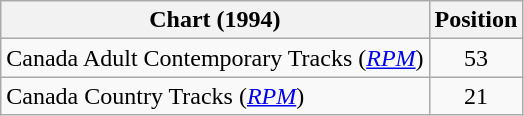<table class="wikitable sortable">
<tr>
<th scope="col">Chart (1994)</th>
<th scope="col">Position</th>
</tr>
<tr>
<td>Canada Adult Contemporary Tracks (<em><a href='#'>RPM</a></em>)</td>
<td align="center">53</td>
</tr>
<tr>
<td>Canada Country Tracks (<em><a href='#'>RPM</a></em>)</td>
<td align="center">21</td>
</tr>
</table>
